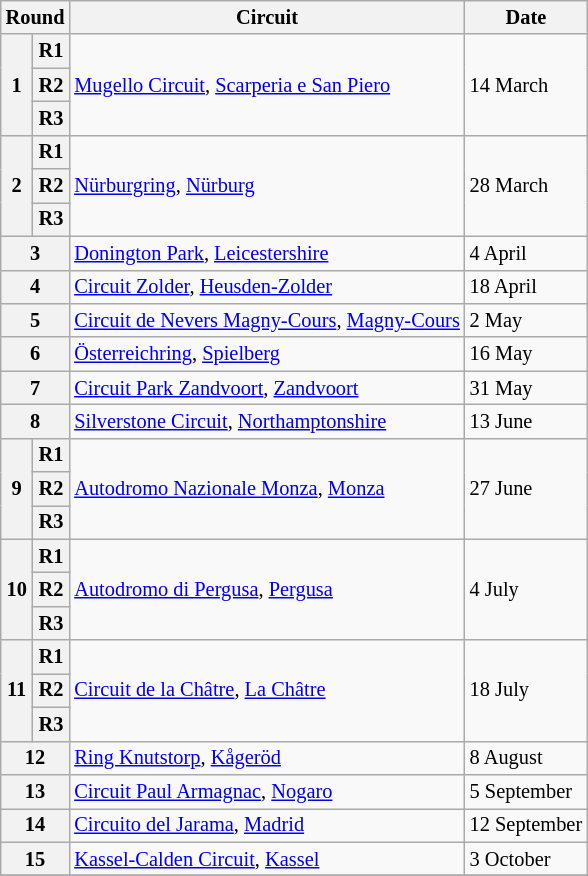<table class="wikitable" style="font-size: 85%;">
<tr>
<th colspan="2">Round</th>
<th>Circuit</th>
<th>Date</th>
</tr>
<tr>
<th rowspan="3">1</th>
<th>R1</th>
<td rowspan="3"> <a href='#'>Mugello Circuit</a>, <a href='#'>Scarperia e San Piero</a></td>
<td rowspan="3">14 March</td>
</tr>
<tr>
<th>R2</th>
</tr>
<tr>
<th>R3</th>
</tr>
<tr>
<th rowspan="3">2</th>
<th>R1</th>
<td rowspan="3"> <a href='#'>Nürburgring</a>, <a href='#'>Nürburg</a></td>
<td rowspan="3">28 March</td>
</tr>
<tr>
<th>R2</th>
</tr>
<tr>
<th>R3</th>
</tr>
<tr>
<th colspan="2">3</th>
<td> <a href='#'>Donington Park</a>, <a href='#'>Leicestershire</a></td>
<td>4 April</td>
</tr>
<tr>
<th colspan="2">4</th>
<td> <a href='#'>Circuit Zolder</a>, <a href='#'>Heusden-Zolder</a></td>
<td>18 April</td>
</tr>
<tr>
<th colspan="2">5</th>
<td> <a href='#'>Circuit de Nevers Magny-Cours</a>, <a href='#'>Magny-Cours</a></td>
<td>2 May</td>
</tr>
<tr>
<th colspan="2">6</th>
<td> <a href='#'>Österreichring</a>, <a href='#'>Spielberg</a></td>
<td>16 May</td>
</tr>
<tr>
<th colspan="2">7</th>
<td> <a href='#'>Circuit Park Zandvoort</a>, <a href='#'>Zandvoort</a></td>
<td>31 May</td>
</tr>
<tr>
<th colspan="2">8</th>
<td> <a href='#'>Silverstone Circuit</a>, <a href='#'>Northamptonshire</a></td>
<td>13 June</td>
</tr>
<tr>
<th rowspan="3">9</th>
<th>R1</th>
<td rowspan="3"> <a href='#'>Autodromo Nazionale Monza</a>, <a href='#'>Monza</a></td>
<td rowspan="3">27 June</td>
</tr>
<tr>
<th>R2</th>
</tr>
<tr>
<th>R3</th>
</tr>
<tr>
<th rowspan="3">10</th>
<th>R1</th>
<td rowspan="3"> <a href='#'>Autodromo di Pergusa</a>, <a href='#'>Pergusa</a></td>
<td rowspan="3">4 July</td>
</tr>
<tr>
<th>R2</th>
</tr>
<tr>
<th>R3</th>
</tr>
<tr>
<th rowspan="3">11</th>
<th>R1</th>
<td rowspan="3"> <a href='#'>Circuit de la Châtre</a>, <a href='#'>La Châtre</a></td>
<td rowspan="3">18 July</td>
</tr>
<tr>
<th>R2</th>
</tr>
<tr>
<th>R3</th>
</tr>
<tr>
<th colspan="2">12</th>
<td> <a href='#'>Ring Knutstorp</a>, <a href='#'>Kågeröd</a></td>
<td>8 August</td>
</tr>
<tr>
<th colspan="2">13</th>
<td> <a href='#'>Circuit Paul Armagnac</a>, <a href='#'>Nogaro</a></td>
<td>5 September</td>
</tr>
<tr>
<th colspan="2">14</th>
<td> <a href='#'>Circuito del Jarama</a>, <a href='#'>Madrid</a></td>
<td>12 September</td>
</tr>
<tr>
<th colspan="2">15</th>
<td> <a href='#'>Kassel-Calden Circuit</a>, <a href='#'>Kassel</a></td>
<td>3 October</td>
</tr>
<tr>
</tr>
</table>
